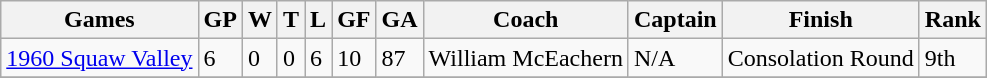<table class="wikitable sortable">
<tr>
<th>Games</th>
<th>GP</th>
<th>W</th>
<th>T</th>
<th>L</th>
<th>GF</th>
<th>GA</th>
<th>Coach</th>
<th>Captain</th>
<th>Finish</th>
<th>Rank</th>
</tr>
<tr>
<td> <a href='#'>1960 Squaw Valley</a></td>
<td>6</td>
<td>0</td>
<td>0</td>
<td>6</td>
<td>10</td>
<td>87</td>
<td>William McEachern</td>
<td>N/A</td>
<td>Consolation Round</td>
<td>9th</td>
</tr>
<tr>
</tr>
</table>
